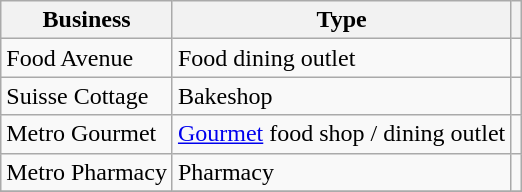<table class="wikitable sortable">
<tr>
<th>Business</th>
<th>Type</th>
<th></th>
</tr>
<tr>
<td>Food Avenue</td>
<td>Food dining outlet</td>
<td></td>
</tr>
<tr>
<td>Suisse Cottage</td>
<td>Bakeshop</td>
<td></td>
</tr>
<tr>
<td>Metro Gourmet</td>
<td><a href='#'>Gourmet</a> food shop / dining outlet</td>
<td></td>
</tr>
<tr>
<td>Metro Pharmacy</td>
<td>Pharmacy</td>
<td></td>
</tr>
<tr>
</tr>
</table>
